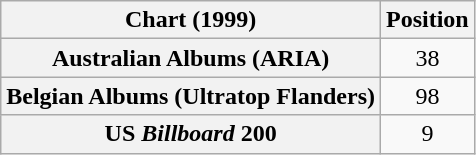<table class="wikitable sortable plainrowheaders" style="text-align:center">
<tr>
<th scope="col">Chart (1999)</th>
<th scope="col">Position</th>
</tr>
<tr>
<th scope="row">Australian Albums (ARIA)</th>
<td>38</td>
</tr>
<tr>
<th scope="row">Belgian Albums (Ultratop Flanders)</th>
<td>98</td>
</tr>
<tr>
<th scope="row">US <em>Billboard</em> 200</th>
<td>9</td>
</tr>
</table>
